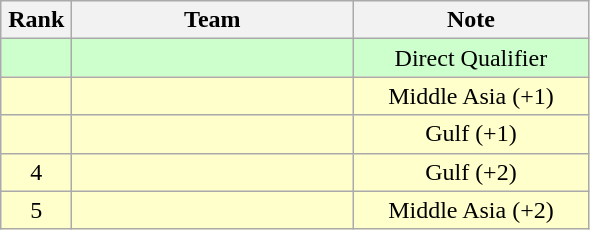<table class="wikitable" style="text-align: center;">
<tr>
<th width=40>Rank</th>
<th width=180>Team</th>
<th width=150>Note</th>
</tr>
<tr bgcolor="#ccffcc">
<td></td>
<td align="left"></td>
<td>Direct Qualifier</td>
</tr>
<tr bgcolor="#ffffcc">
<td></td>
<td align="left"></td>
<td>Middle Asia (+1)</td>
</tr>
<tr bgcolor="#ffffcc">
<td></td>
<td align="left"></td>
<td>Gulf (+1)</td>
</tr>
<tr bgcolor="#ffffcc">
<td>4</td>
<td align="left"></td>
<td>Gulf (+2)</td>
</tr>
<tr bgcolor="#ffffcc">
<td>5</td>
<td align="left"></td>
<td>Middle Asia (+2)</td>
</tr>
</table>
